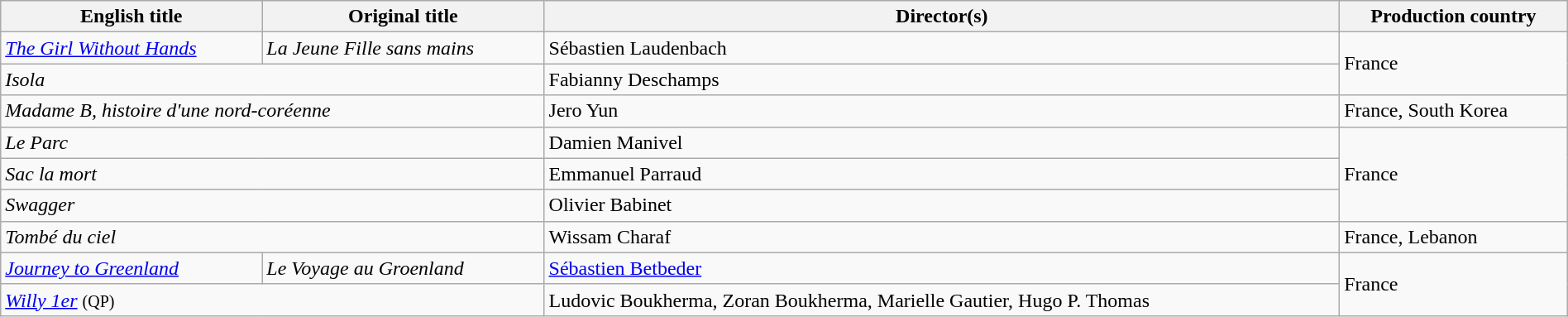<table class="wikitable" style="width:100%;" cellpadding="5">
<tr>
<th scope="col">English title</th>
<th scope="col">Original title</th>
<th scope="col">Director(s)</th>
<th scope="col">Production country</th>
</tr>
<tr>
<td data-sort-value="Girl"><em><a href='#'>The Girl Without Hands</a></em></td>
<td data-sort-value=""><em>La Jeune Fille sans mains</em></td>
<td data-sort-value="Laudenbach">Sébastien Laudenbach</td>
<td rowspan="2">France</td>
</tr>
<tr>
<td colspan=2><em>Isola</em></td>
<td data-sort-value="Deschamps">Fabianny Deschamps</td>
</tr>
<tr>
<td colspan=2><em>Madame B, histoire d'une nord-coréenne</em></td>
<td data-sort-value="Yun">Jero Yun</td>
<td>France, South Korea</td>
</tr>
<tr>
<td colspan=2 data-sort-value="Parc"><em>Le Parc</em></td>
<td data-sort-value="Manivel">Damien Manivel</td>
<td rowspan="3">France</td>
</tr>
<tr>
<td colspan=2><em>Sac la mort</em></td>
<td data-sort-value="Parraud">Emmanuel Parraud</td>
</tr>
<tr>
<td colspan=2><em>Swagger</em></td>
<td data-sort-value="Babinet">Olivier Babinet</td>
</tr>
<tr>
<td colspan=2><em>Tombé du ciel</em></td>
<td data-sort-value="Charaf">Wissam Charaf</td>
<td>France, Lebanon</td>
</tr>
<tr>
<td><em><a href='#'>Journey to Greenland</a></em></td>
<td data-sort-value="Voyage"><em>Le Voyage au Groenland</em></td>
<td data-sort-value="Betbeder"><a href='#'>Sébastien Betbeder</a></td>
<td rowspan="2">France</td>
</tr>
<tr>
<td colspan=2><em><a href='#'>Willy 1er</a></em> <small>(QP)</small></td>
<td data-sort-value="Boukherma">Ludovic Boukherma, Zoran Boukherma, Marielle Gautier, Hugo P. Thomas</td>
</tr>
</table>
